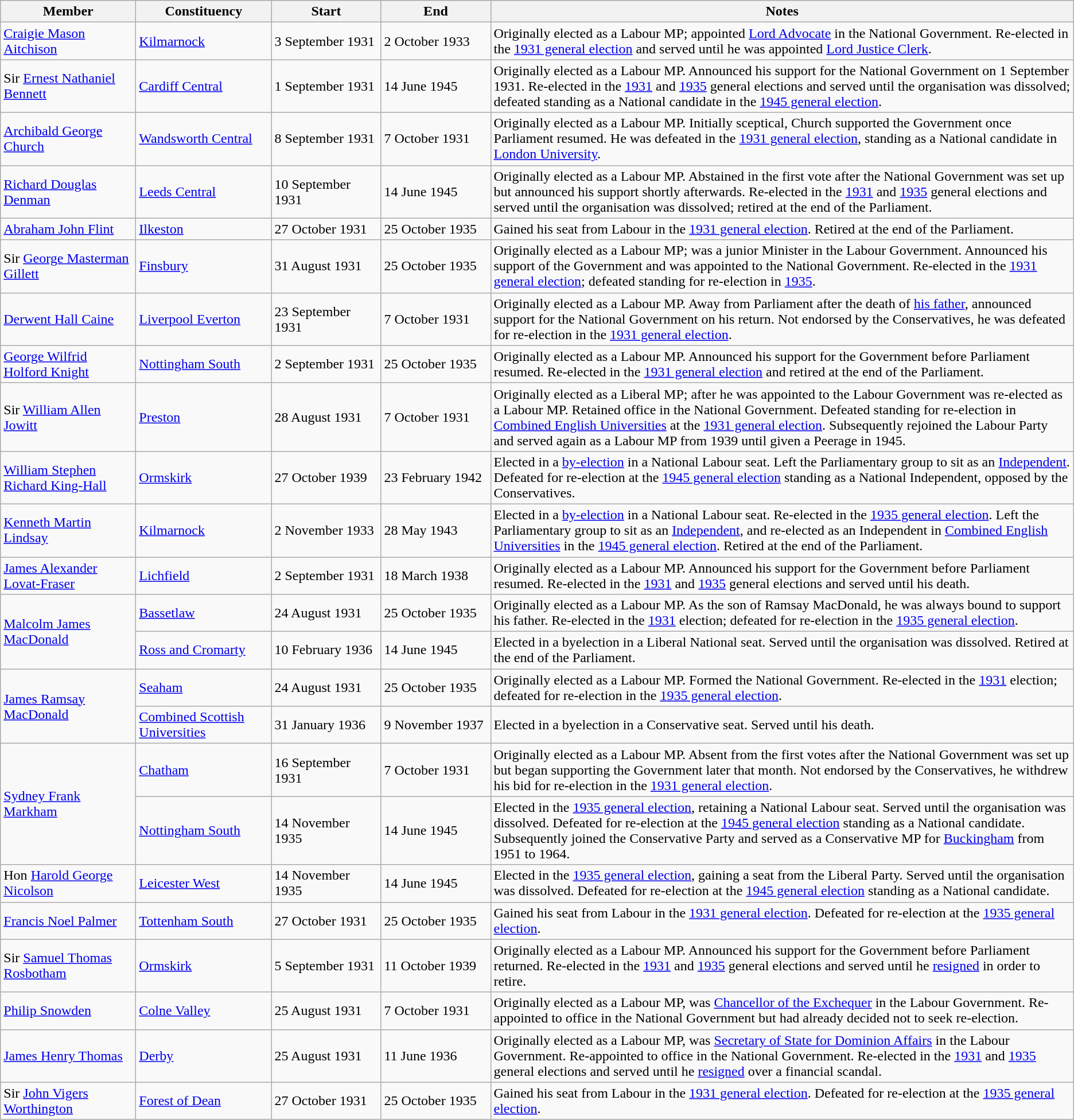<table class="wikitable">
<tr>
<th width=150>Member</th>
<th width=150>Constituency</th>
<th width=120>Start</th>
<th width=120>End</th>
<th>Notes</th>
</tr>
<tr>
<td><a href='#'>Craigie Mason Aitchison</a></td>
<td><a href='#'>Kilmarnock</a></td>
<td>3 September 1931</td>
<td>2 October 1933</td>
<td>Originally elected as a Labour MP; appointed <a href='#'>Lord Advocate</a> in the National Government. Re-elected in the <a href='#'>1931 general election</a> and served until he was appointed <a href='#'>Lord Justice Clerk</a>.</td>
</tr>
<tr>
<td>Sir <a href='#'>Ernest Nathaniel Bennett</a></td>
<td><a href='#'>Cardiff Central</a></td>
<td>1 September 1931</td>
<td>14 June 1945</td>
<td>Originally elected as a Labour MP. Announced his support for the National Government on 1 September 1931. Re-elected in the <a href='#'>1931</a> and <a href='#'>1935</a> general elections and served until the organisation was dissolved; defeated standing as a National candidate in the <a href='#'>1945 general election</a>.</td>
</tr>
<tr>
<td><a href='#'>Archibald George Church</a></td>
<td><a href='#'>Wandsworth Central</a></td>
<td>8 September 1931</td>
<td>7 October 1931</td>
<td>Originally elected as a Labour MP. Initially sceptical, Church supported the Government once Parliament resumed. He was defeated in the <a href='#'>1931 general election</a>, standing as a National candidate in <a href='#'>London University</a>.</td>
</tr>
<tr>
<td><a href='#'>Richard Douglas Denman</a></td>
<td><a href='#'>Leeds Central</a></td>
<td>10 September 1931</td>
<td>14 June 1945</td>
<td>Originally elected as a Labour MP.  Abstained in the first vote after the National Government was set up but announced his support shortly afterwards. Re-elected in the <a href='#'>1931</a> and <a href='#'>1935</a> general elections and served until the organisation was dissolved; retired at the end of the Parliament.</td>
</tr>
<tr>
<td><a href='#'>Abraham John Flint</a></td>
<td><a href='#'>Ilkeston</a></td>
<td>27 October 1931</td>
<td>25 October 1935</td>
<td>Gained his seat from Labour in the <a href='#'>1931 general election</a>. Retired at the end of the Parliament.</td>
</tr>
<tr>
<td>Sir <a href='#'>George Masterman Gillett</a></td>
<td><a href='#'>Finsbury</a></td>
<td>31 August 1931</td>
<td>25 October 1935</td>
<td>Originally elected as a Labour MP; was a junior Minister in the Labour Government. Announced his support of the Government and was appointed to the National Government. Re-elected in the <a href='#'>1931 general election</a>; defeated standing for re-election in <a href='#'>1935</a>.</td>
</tr>
<tr>
<td><a href='#'>Derwent Hall Caine</a></td>
<td><a href='#'>Liverpool Everton</a></td>
<td>23 September 1931</td>
<td>7 October 1931</td>
<td>Originally elected as a Labour MP. Away from Parliament after the death of <a href='#'>his father</a>, announced support for the National Government on his return. Not endorsed by the Conservatives, he was defeated for re-election in the <a href='#'>1931 general election</a>.</td>
</tr>
<tr>
<td><a href='#'>George Wilfrid Holford Knight</a></td>
<td><a href='#'>Nottingham South</a></td>
<td>2 September 1931</td>
<td>25 October 1935</td>
<td>Originally elected as a Labour MP. Announced his support for the Government before Parliament resumed. Re-elected in the <a href='#'>1931 general election</a> and retired at the end of the Parliament.</td>
</tr>
<tr>
<td>Sir <a href='#'>William Allen Jowitt</a></td>
<td><a href='#'>Preston</a></td>
<td>28 August 1931</td>
<td>7 October 1931</td>
<td>Originally elected as a Liberal MP; after he was appointed to the Labour Government was re-elected as a Labour MP. Retained office in the National Government. Defeated standing for re-election in <a href='#'>Combined English Universities</a> at the <a href='#'>1931 general election</a>. Subsequently rejoined the Labour Party and served again as a Labour MP from 1939 until given a Peerage in 1945.</td>
</tr>
<tr>
<td><a href='#'>William Stephen Richard King-Hall</a></td>
<td><a href='#'>Ormskirk</a></td>
<td>27 October 1939</td>
<td>23 February 1942</td>
<td>Elected in a <a href='#'>by-election</a> in a National Labour seat. Left the Parliamentary group to sit as an <a href='#'>Independent</a>. Defeated for re-election at the <a href='#'>1945 general election</a> standing as a National Independent, opposed by the Conservatives.</td>
</tr>
<tr>
<td><a href='#'>Kenneth Martin Lindsay</a></td>
<td><a href='#'>Kilmarnock</a></td>
<td>2 November 1933</td>
<td>28 May 1943</td>
<td>Elected in a <a href='#'>by-election</a> in a National Labour seat. Re-elected in the <a href='#'>1935 general election</a>. Left the Parliamentary group to sit as an <a href='#'>Independent</a>, and re-elected as an Independent in <a href='#'>Combined English Universities</a>  in the <a href='#'>1945 general election</a>. Retired at the end of the Parliament.</td>
</tr>
<tr>
<td><a href='#'>James Alexander Lovat-Fraser</a></td>
<td><a href='#'>Lichfield</a></td>
<td>2 September 1931</td>
<td>18 March 1938</td>
<td>Originally elected as a Labour MP. Announced his support for the Government before Parliament resumed. Re-elected in the <a href='#'>1931</a> and <a href='#'>1935</a> general elections and served until his death.</td>
</tr>
<tr>
<td rowspan=2><a href='#'>Malcolm James MacDonald</a></td>
<td><a href='#'>Bassetlaw</a></td>
<td>24 August 1931</td>
<td>25 October 1935</td>
<td>Originally elected as a Labour MP. As the son of Ramsay MacDonald, he was always bound to support his father. Re-elected in the <a href='#'>1931</a> election; defeated for re-election in the <a href='#'>1935 general election</a>.</td>
</tr>
<tr>
<td><a href='#'>Ross and Cromarty</a></td>
<td>10 February 1936</td>
<td>14 June 1945</td>
<td>Elected in a byelection in a Liberal National seat. Served until the organisation was dissolved. Retired at the end of the Parliament.</td>
</tr>
<tr>
<td rowspan=2><a href='#'>James Ramsay MacDonald</a></td>
<td><a href='#'>Seaham</a></td>
<td>24 August 1931</td>
<td>25 October 1935</td>
<td>Originally elected as a Labour MP. Formed the National Government. Re-elected in the <a href='#'>1931</a> election; defeated for re-election in the <a href='#'>1935 general election</a>.</td>
</tr>
<tr>
<td><a href='#'>Combined Scottish Universities</a></td>
<td>31 January 1936</td>
<td>9 November 1937</td>
<td>Elected in a byelection in a Conservative seat. Served until his death.</td>
</tr>
<tr>
<td rowspan=2><a href='#'>Sydney Frank Markham</a></td>
<td><a href='#'>Chatham</a></td>
<td>16 September 1931</td>
<td>7 October 1931</td>
<td>Originally elected as a Labour MP. Absent from the first votes after the National Government was set up but began supporting the Government later that month. Not endorsed by the Conservatives, he withdrew his bid for re-election in the <a href='#'>1931 general election</a>.</td>
</tr>
<tr>
<td><a href='#'>Nottingham South</a></td>
<td>14 November 1935</td>
<td>14 June 1945</td>
<td>Elected in the <a href='#'>1935 general election</a>, retaining a National Labour seat. Served until the organisation was dissolved. Defeated for re-election at the <a href='#'>1945 general election</a> standing as a National candidate. Subsequently joined the Conservative Party and served as a Conservative MP for <a href='#'>Buckingham</a> from 1951 to 1964.</td>
</tr>
<tr>
<td>Hon <a href='#'>Harold George Nicolson</a></td>
<td><a href='#'>Leicester West</a></td>
<td>14 November 1935</td>
<td>14 June 1945</td>
<td>Elected in the <a href='#'>1935 general election</a>, gaining a seat from the Liberal Party. Served until the organisation was dissolved. Defeated for re-election at the <a href='#'>1945 general election</a> standing as a National candidate.</td>
</tr>
<tr>
<td><a href='#'>Francis Noel Palmer</a></td>
<td><a href='#'>Tottenham South</a></td>
<td>27 October 1931</td>
<td>25 October 1935</td>
<td>Gained his seat from Labour in the <a href='#'>1931 general election</a>. Defeated for re-election at the <a href='#'>1935 general election</a>.</td>
</tr>
<tr>
<td>Sir <a href='#'>Samuel Thomas Rosbotham</a></td>
<td><a href='#'>Ormskirk</a></td>
<td>5 September 1931</td>
<td>11 October 1939</td>
<td>Originally elected as a Labour MP. Announced his support for the Government before Parliament returned. Re-elected in the <a href='#'>1931</a> and <a href='#'>1935</a> general elections and served until he <a href='#'>resigned</a> in order to retire.</td>
</tr>
<tr>
<td><a href='#'>Philip Snowden</a></td>
<td><a href='#'>Colne Valley</a></td>
<td>25 August 1931</td>
<td>7 October 1931</td>
<td>Originally elected as a Labour MP, was <a href='#'>Chancellor of the Exchequer</a> in the Labour Government. Re-appointed to office in the National Government but had already decided not to seek re-election.</td>
</tr>
<tr>
<td><a href='#'>James Henry Thomas</a></td>
<td><a href='#'>Derby</a></td>
<td>25 August 1931</td>
<td>11 June 1936</td>
<td>Originally elected as a Labour MP, was <a href='#'>Secretary of State for Dominion Affairs</a> in the Labour Government. Re-appointed to office in the National Government. Re-elected in the <a href='#'>1931</a> and <a href='#'>1935</a> general elections and served until he <a href='#'>resigned</a> over a financial scandal.</td>
</tr>
<tr>
<td>Sir <a href='#'>John Vigers Worthington</a></td>
<td><a href='#'>Forest of Dean</a></td>
<td>27 October 1931</td>
<td>25 October 1935</td>
<td>Gained his seat from Labour in the <a href='#'>1931 general election</a>. Defeated for re-election at the <a href='#'>1935 general election</a>.</td>
</tr>
</table>
